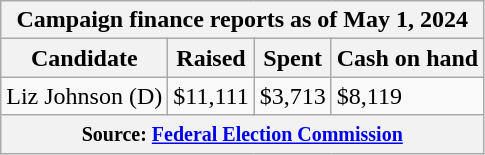<table class="wikitable sortable">
<tr>
<th colspan=4>Campaign finance reports as of May 1, 2024</th>
</tr>
<tr style="text-align:center;">
<th>Candidate</th>
<th>Raised</th>
<th>Spent</th>
<th>Cash on hand</th>
</tr>
<tr>
<td>Liz Johnson (D)</td>
<td>$11,111</td>
<td>$3,713</td>
<td>$8,119</td>
</tr>
<tr>
<th colspan="4"><small>Source: <a href='#'>Federal Election Commission</a></small></th>
</tr>
</table>
